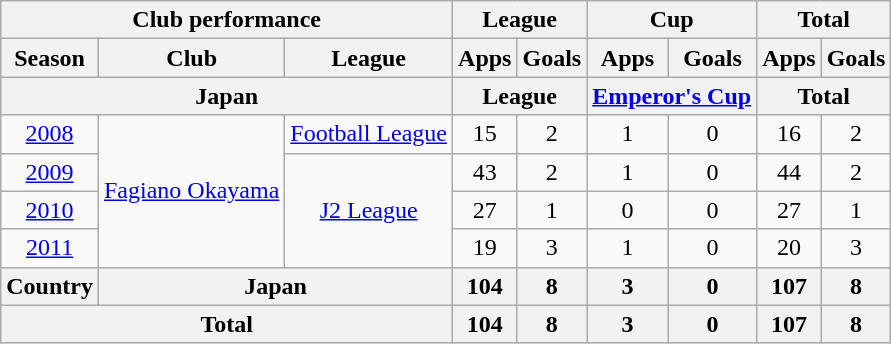<table class="wikitable" style="text-align:center;">
<tr>
<th colspan=3>Club performance</th>
<th colspan=2>League</th>
<th colspan=2>Cup</th>
<th colspan=2>Total</th>
</tr>
<tr>
<th>Season</th>
<th>Club</th>
<th>League</th>
<th>Apps</th>
<th>Goals</th>
<th>Apps</th>
<th>Goals</th>
<th>Apps</th>
<th>Goals</th>
</tr>
<tr>
<th colspan=3>Japan</th>
<th colspan=2>League</th>
<th colspan=2><a href='#'>Emperor's Cup</a></th>
<th colspan=2>Total</th>
</tr>
<tr>
<td><a href='#'>2008</a></td>
<td rowspan="4"><a href='#'>Fagiano Okayama</a></td>
<td><a href='#'>Football League</a></td>
<td>15</td>
<td>2</td>
<td>1</td>
<td>0</td>
<td>16</td>
<td>2</td>
</tr>
<tr>
<td><a href='#'>2009</a></td>
<td rowspan="3"><a href='#'>J2 League</a></td>
<td>43</td>
<td>2</td>
<td>1</td>
<td>0</td>
<td>44</td>
<td>2</td>
</tr>
<tr>
<td><a href='#'>2010</a></td>
<td>27</td>
<td>1</td>
<td>0</td>
<td>0</td>
<td>27</td>
<td>1</td>
</tr>
<tr>
<td><a href='#'>2011</a></td>
<td>19</td>
<td>3</td>
<td>1</td>
<td>0</td>
<td>20</td>
<td>3</td>
</tr>
<tr>
<th rowspan=1>Country</th>
<th colspan=2>Japan</th>
<th>104</th>
<th>8</th>
<th>3</th>
<th>0</th>
<th>107</th>
<th>8</th>
</tr>
<tr>
<th colspan=3>Total</th>
<th>104</th>
<th>8</th>
<th>3</th>
<th>0</th>
<th>107</th>
<th>8</th>
</tr>
</table>
